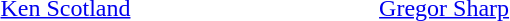<table style="width:100%;">
<tr>
<td style="vertical-align:top; width:20%;"> <a href='#'>Ken Scotland</a></td>
<td style="vertical-align:top; width:20%;"> <a href='#'>Gregor Sharp</a></td>
<td style="vertical-align:top; width:20%;"></td>
<td style="vertical-align:top; width:20%;"></td>
<td style="vertical-align:top; width:20%;"></td>
</tr>
</table>
